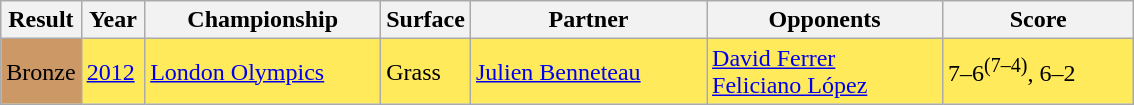<table class="sortable wikitable">
<tr>
<th style="width:40px">Result</th>
<th style="width:35px">Year</th>
<th style="width:150px">Championship</th>
<th style="width:50px">Surface</th>
<th style="width:150px">Partner</th>
<th style="width:150px">Opponents</th>
<th style="width:120px" class="unsortable">Score</th>
</tr>
<tr style="background:#ffea5c;">
<td style="background:#c96;">Bronze</td>
<td><a href='#'>2012</a></td>
<td><a href='#'>London Olympics</a></td>
<td>Grass</td>
<td> <a href='#'>Julien Benneteau</a></td>
<td> <a href='#'>David Ferrer</a><br> <a href='#'>Feliciano López</a></td>
<td>7–6<sup>(7–4)</sup>, 6–2</td>
</tr>
</table>
